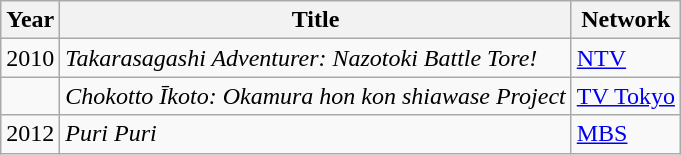<table class="wikitable">
<tr>
<th>Year</th>
<th>Title</th>
<th>Network</th>
</tr>
<tr>
<td>2010</td>
<td><em>Takarasagashi Adventurer: Nazotoki Battle Tore!</em></td>
<td><a href='#'>NTV</a></td>
</tr>
<tr>
<td></td>
<td><em>Chokotto Īkoto: Okamura hon kon shiawase Project</em></td>
<td><a href='#'>TV Tokyo</a></td>
</tr>
<tr>
<td>2012</td>
<td><em>Puri Puri</em></td>
<td><a href='#'>MBS</a></td>
</tr>
</table>
